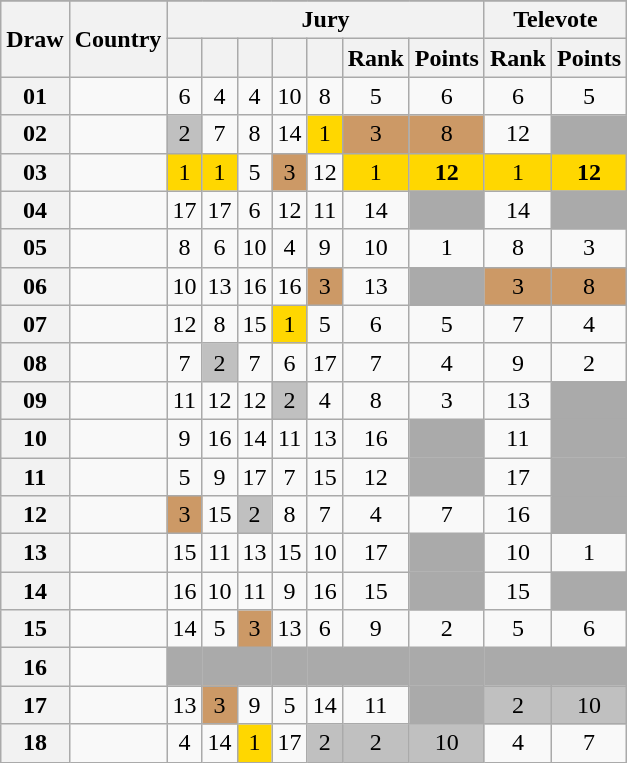<table class="sortable wikitable collapsible plainrowheaders" style="text-align:center;">
<tr>
</tr>
<tr>
<th scope="col" rowspan="2">Draw</th>
<th scope="col" rowspan="2">Country</th>
<th scope="col" colspan="7">Jury</th>
<th scope="col" colspan="2">Televote</th>
</tr>
<tr>
<th scope="col"><small></small></th>
<th scope="col"><small></small></th>
<th scope="col"><small></small></th>
<th scope="col"><small></small></th>
<th scope="col"><small></small></th>
<th scope="col">Rank</th>
<th scope="col">Points</th>
<th scope="col">Rank</th>
<th scope="col">Points</th>
</tr>
<tr>
<th scope="row" style="text-align:center;">01</th>
<td style="text-align:left;"></td>
<td>6</td>
<td>4</td>
<td>4</td>
<td>10</td>
<td>8</td>
<td>5</td>
<td>6</td>
<td>6</td>
<td>5</td>
</tr>
<tr>
<th scope="row" style="text-align:center;">02</th>
<td style="text-align:left;"></td>
<td style="background:silver;">2</td>
<td>7</td>
<td>8</td>
<td>14</td>
<td style="background:gold;">1</td>
<td style="background:#CC9966;">3</td>
<td style="background:#CC9966;">8</td>
<td>12</td>
<td style="background:#AAAAAA;"></td>
</tr>
<tr>
<th scope="row" style="text-align:center;">03</th>
<td style="text-align:left;"></td>
<td style="background:gold;">1</td>
<td style="background:gold;">1</td>
<td>5</td>
<td style="background:#CC9966;">3</td>
<td>12</td>
<td style="background:gold;">1</td>
<td style="background:gold;"><strong>12</strong></td>
<td style="background:gold;">1</td>
<td style="background:gold;"><strong>12</strong></td>
</tr>
<tr>
<th scope="row" style="text-align:center;">04</th>
<td style="text-align:left;"></td>
<td>17</td>
<td>17</td>
<td>6</td>
<td>12</td>
<td>11</td>
<td>14</td>
<td style="background:#AAAAAA;"></td>
<td>14</td>
<td style="background:#AAAAAA;"></td>
</tr>
<tr>
<th scope="row" style="text-align:center;">05</th>
<td style="text-align:left;"></td>
<td>8</td>
<td>6</td>
<td>10</td>
<td>4</td>
<td>9</td>
<td>10</td>
<td>1</td>
<td>8</td>
<td>3</td>
</tr>
<tr>
<th scope="row" style="text-align:center;">06</th>
<td style="text-align:left;"></td>
<td>10</td>
<td>13</td>
<td>16</td>
<td>16</td>
<td style="background:#CC9966;">3</td>
<td>13</td>
<td style="background:#AAAAAA;"></td>
<td style="background:#CC9966;">3</td>
<td style="background:#CC9966;">8</td>
</tr>
<tr>
<th scope="row" style="text-align:center;">07</th>
<td style="text-align:left;"></td>
<td>12</td>
<td>8</td>
<td>15</td>
<td style="background:gold;">1</td>
<td>5</td>
<td>6</td>
<td>5</td>
<td>7</td>
<td>4</td>
</tr>
<tr>
<th scope="row" style="text-align:center;">08</th>
<td style="text-align:left;"></td>
<td>7</td>
<td style="background:silver;">2</td>
<td>7</td>
<td>6</td>
<td>17</td>
<td>7</td>
<td>4</td>
<td>9</td>
<td>2</td>
</tr>
<tr>
<th scope="row" style="text-align:center;">09</th>
<td style="text-align:left;"></td>
<td>11</td>
<td>12</td>
<td>12</td>
<td style="background:silver;">2</td>
<td>4</td>
<td>8</td>
<td>3</td>
<td>13</td>
<td style="background:#AAAAAA;"></td>
</tr>
<tr>
<th scope="row" style="text-align:center;">10</th>
<td style="text-align:left;"></td>
<td>9</td>
<td>16</td>
<td>14</td>
<td>11</td>
<td>13</td>
<td>16</td>
<td style="background:#AAAAAA;"></td>
<td>11</td>
<td style="background:#AAAAAA;"></td>
</tr>
<tr>
<th scope="row" style="text-align:center;">11</th>
<td style="text-align:left;"></td>
<td>5</td>
<td>9</td>
<td>17</td>
<td>7</td>
<td>15</td>
<td>12</td>
<td style="background:#AAAAAA;"></td>
<td>17</td>
<td style="background:#AAAAAA;"></td>
</tr>
<tr>
<th scope="row" style="text-align:center;">12</th>
<td style="text-align:left;"></td>
<td style="background:#CC9966;">3</td>
<td>15</td>
<td style="background:silver;">2</td>
<td>8</td>
<td>7</td>
<td>4</td>
<td>7</td>
<td>16</td>
<td style="background:#AAAAAA;"></td>
</tr>
<tr>
<th scope="row" style="text-align:center;">13</th>
<td style="text-align:left;"></td>
<td>15</td>
<td>11</td>
<td>13</td>
<td>15</td>
<td>10</td>
<td>17</td>
<td style="background:#AAAAAA;"></td>
<td>10</td>
<td>1</td>
</tr>
<tr>
<th scope="row" style="text-align:center;">14</th>
<td style="text-align:left;"></td>
<td>16</td>
<td>10</td>
<td>11</td>
<td>9</td>
<td>16</td>
<td>15</td>
<td style="background:#AAAAAA;"></td>
<td>15</td>
<td style="background:#AAAAAA;"></td>
</tr>
<tr>
<th scope="row" style="text-align:center;">15</th>
<td style="text-align:left;"></td>
<td>14</td>
<td>5</td>
<td style="background:#CC9966;">3</td>
<td>13</td>
<td>6</td>
<td>9</td>
<td>2</td>
<td>5</td>
<td>6</td>
</tr>
<tr class="sortbottom">
<th scope="row" style="text-align:center;">16</th>
<td style="text-align:left;"></td>
<td style="background:#AAAAAA;"></td>
<td style="background:#AAAAAA;"></td>
<td style="background:#AAAAAA;"></td>
<td style="background:#AAAAAA;"></td>
<td style="background:#AAAAAA;"></td>
<td style="background:#AAAAAA;"></td>
<td style="background:#AAAAAA;"></td>
<td style="background:#AAAAAA;"></td>
<td style="background:#AAAAAA;"></td>
</tr>
<tr>
<th scope="row" style="text-align:center;">17</th>
<td style="text-align:left;"></td>
<td>13</td>
<td style="background:#CC9966;">3</td>
<td>9</td>
<td>5</td>
<td>14</td>
<td>11</td>
<td style="background:#AAAAAA;"></td>
<td style="background:silver;">2</td>
<td style="background:silver;">10</td>
</tr>
<tr>
<th scope="row" style="text-align:center;">18</th>
<td style="text-align:left;"></td>
<td>4</td>
<td>14</td>
<td style="background:gold;">1</td>
<td>17</td>
<td style="background:silver;">2</td>
<td style="background:silver;">2</td>
<td style="background:silver;">10</td>
<td>4</td>
<td>7</td>
</tr>
</table>
